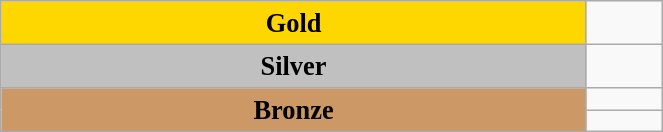<table class="wikitable" style=" text-align:center; font-size:110%;" width="35%">
<tr>
<td rowspan="1" bgcolor="gold"><strong>Gold</strong></td>
<td align=left></td>
</tr>
<tr>
<td rowspan="1" bgcolor="silver"><strong>Silver</strong></td>
<td align=left></td>
</tr>
<tr>
<td rowspan="2" bgcolor="#cc9966"><strong>Bronze</strong></td>
<td align=left></td>
</tr>
<tr>
<td align=left></td>
</tr>
</table>
